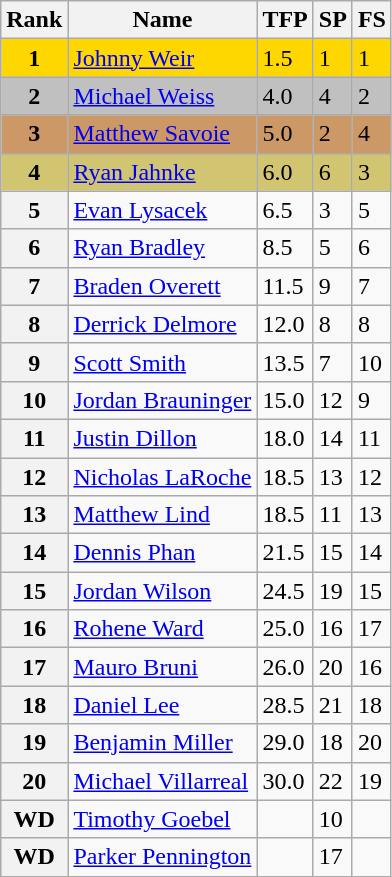<table class="wikitable">
<tr>
<th>Rank</th>
<th>Name</th>
<th>TFP</th>
<th>SP</th>
<th>FS</th>
</tr>
<tr bgcolor="gold">
<td align="center"><strong>1</strong></td>
<td><a href='#'>Johnny Weir</a></td>
<td>1.5</td>
<td>1</td>
<td>1</td>
</tr>
<tr bgcolor="silver">
<td align="center"><strong>2</strong></td>
<td><a href='#'>Michael Weiss</a></td>
<td>4.0</td>
<td>4</td>
<td>2</td>
</tr>
<tr bgcolor="cc9966">
<td align="center"><strong>3</strong></td>
<td><a href='#'>Matthew Savoie</a></td>
<td>5.0</td>
<td>2</td>
<td>4</td>
</tr>
<tr bgcolor="#d1c571">
<td align="center"><strong>4</strong></td>
<td><a href='#'>Ryan Jahnke</a></td>
<td>6.0</td>
<td>6</td>
<td>3</td>
</tr>
<tr>
<th>5</th>
<td><a href='#'>Evan Lysacek</a></td>
<td>6.5</td>
<td>3</td>
<td>5</td>
</tr>
<tr>
<th>6</th>
<td><a href='#'>Ryan Bradley</a></td>
<td>8.5</td>
<td>5</td>
<td>6</td>
</tr>
<tr>
<th>7</th>
<td><a href='#'>Braden Overett</a></td>
<td>11.5</td>
<td>9</td>
<td>7</td>
</tr>
<tr>
<th>8</th>
<td><a href='#'>Derrick Delmore</a></td>
<td>12.0</td>
<td>8</td>
<td>8</td>
</tr>
<tr>
<th>9</th>
<td><a href='#'>Scott Smith</a></td>
<td>13.5</td>
<td>7</td>
<td>10</td>
</tr>
<tr>
<th>10</th>
<td><a href='#'>Jordan Brauninger</a></td>
<td>15.0</td>
<td>12</td>
<td>9</td>
</tr>
<tr>
<th>11</th>
<td><a href='#'>Justin Dillon</a></td>
<td>18.0</td>
<td>14</td>
<td>11</td>
</tr>
<tr>
<th>12</th>
<td><a href='#'>Nicholas LaRoche</a></td>
<td>18.5</td>
<td>13</td>
<td>12</td>
</tr>
<tr>
<th>13</th>
<td><a href='#'>Matthew Lind</a></td>
<td>18.5</td>
<td>11</td>
<td>13</td>
</tr>
<tr>
<th>14</th>
<td><a href='#'>Dennis Phan</a></td>
<td>21.5</td>
<td>15</td>
<td>14</td>
</tr>
<tr>
<th>15</th>
<td><a href='#'>Jordan Wilson</a></td>
<td>24.5</td>
<td>19</td>
<td>15</td>
</tr>
<tr>
<th>16</th>
<td><a href='#'>Rohene Ward</a></td>
<td>25.0</td>
<td>16</td>
<td>17</td>
</tr>
<tr>
<th>17</th>
<td><a href='#'>Mauro Bruni</a></td>
<td>26.0</td>
<td>20</td>
<td>16</td>
</tr>
<tr>
<th>18</th>
<td><a href='#'>Daniel Lee</a></td>
<td>28.5</td>
<td>21</td>
<td>18</td>
</tr>
<tr>
<th>19</th>
<td><a href='#'>Benjamin Miller</a></td>
<td>29.0</td>
<td>18</td>
<td>20</td>
</tr>
<tr>
<th>20</th>
<td><a href='#'>Michael Villarreal</a></td>
<td>30.0</td>
<td>22</td>
<td>19</td>
</tr>
<tr>
<th>WD</th>
<td><a href='#'>Timothy Goebel</a></td>
<td></td>
<td>10</td>
<td></td>
</tr>
<tr>
<th>WD</th>
<td><a href='#'>Parker Pennington</a></td>
<td></td>
<td>17</td>
<td></td>
</tr>
</table>
